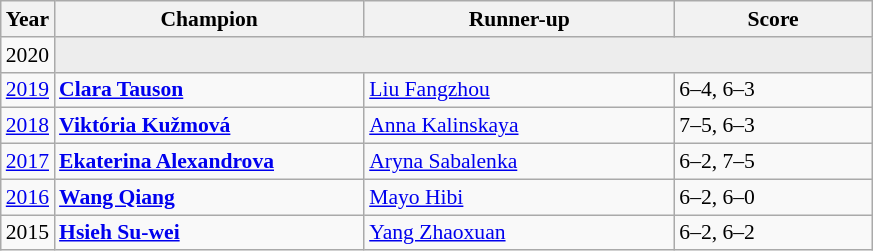<table class="wikitable" style="font-size:90%">
<tr>
<th>Year</th>
<th width="200">Champion</th>
<th width="200">Runner-up</th>
<th width="125">Score</th>
</tr>
<tr>
<td>2020</td>
<td colspan=3 bgcolor="#ededed"></td>
</tr>
<tr>
<td><a href='#'>2019</a></td>
<td> <strong><a href='#'>Clara Tauson</a></strong></td>
<td> <a href='#'>Liu Fangzhou</a></td>
<td>6–4, 6–3</td>
</tr>
<tr>
<td><a href='#'>2018</a></td>
<td> <strong><a href='#'>Viktória Kužmová</a></strong></td>
<td> <a href='#'>Anna Kalinskaya</a></td>
<td>7–5, 6–3</td>
</tr>
<tr>
<td><a href='#'>2017</a></td>
<td> <strong><a href='#'>Ekaterina Alexandrova</a></strong></td>
<td> <a href='#'>Aryna Sabalenka</a></td>
<td>6–2, 7–5</td>
</tr>
<tr>
<td><a href='#'>2016</a></td>
<td> <strong><a href='#'>Wang Qiang</a></strong></td>
<td> <a href='#'>Mayo Hibi</a></td>
<td>6–2, 6–0</td>
</tr>
<tr>
<td>2015</td>
<td> <strong><a href='#'>Hsieh Su-wei</a></strong></td>
<td> <a href='#'>Yang Zhaoxuan</a></td>
<td>6–2, 6–2</td>
</tr>
</table>
